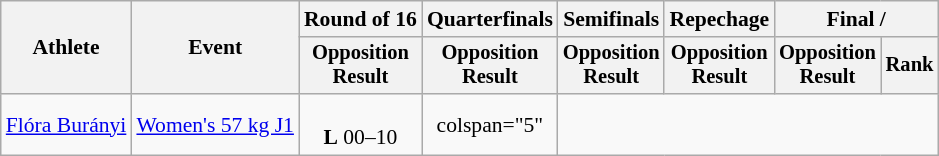<table class="wikitable" style="font-size:90%">
<tr>
<th rowspan="2">Athlete</th>
<th rowspan="2">Event</th>
<th>Round of 16</th>
<th>Quarterfinals</th>
<th>Semifinals</th>
<th>Repechage</th>
<th colspan="2">Final / </th>
</tr>
<tr style="font-size:95%">
<th>Opposition<br>Result</th>
<th>Opposition<br>Result</th>
<th>Opposition<br>Result</th>
<th>Opposition<br>Result</th>
<th>Opposition<br>Result</th>
<th>Rank</th>
</tr>
<tr align="center">
<td align="left"><a href='#'>Flóra Burányi</a></td>
<td align="left"><a href='#'>Women's 57 kg J1</a></td>
<td><br><strong>L</strong> 00–10</td>
<td>colspan="5" </td>
</tr>
</table>
